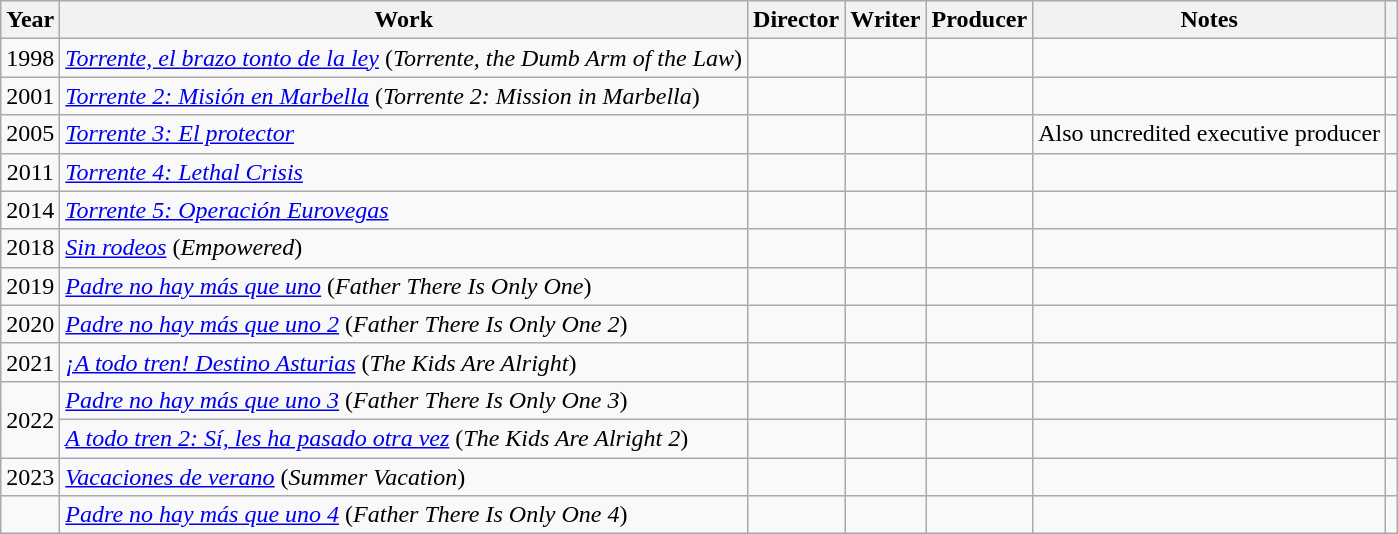<table class="wikitable sortable">
<tr>
<th>Year</th>
<th>Work</th>
<th>Director</th>
<th>Writer</th>
<th>Producer</th>
<th class = "unsortable">Notes</th>
<th class = "unsortable"></th>
</tr>
<tr>
<td align = "center">1998</td>
<td><em><a href='#'>Torrente, el brazo tonto de la ley</a></em> (<em>Torrente, the Dumb Arm of the Law</em>)</td>
<td></td>
<td></td>
<td></td>
<td></td>
<td align = "center"></td>
</tr>
<tr>
<td align = "center">2001</td>
<td><em><a href='#'>Torrente 2: Misión en Marbella</a></em> (<em>Torrente 2: Mission in Marbella</em>)</td>
<td></td>
<td></td>
<td></td>
<td></td>
<td align = "center"></td>
</tr>
<tr>
<td align = "center">2005</td>
<td><em><a href='#'>Torrente 3: El protector</a></em></td>
<td></td>
<td></td>
<td></td>
<td>Also uncredited executive producer</td>
<td align = "center"></td>
</tr>
<tr>
<td align = "center">2011</td>
<td><em><a href='#'>Torrente 4: Lethal Crisis</a></em></td>
<td></td>
<td></td>
<td></td>
<td></td>
<td align = "center"></td>
</tr>
<tr>
<td align = "center">2014</td>
<td><em><a href='#'>Torrente 5: Operación Eurovegas</a></em></td>
<td></td>
<td></td>
<td></td>
<td></td>
<td align = "center"></td>
</tr>
<tr>
<td align = "center">2018</td>
<td><em><a href='#'>Sin rodeos</a></em> (<em>Empowered</em>)</td>
<td></td>
<td></td>
<td></td>
<td></td>
<td align = "center"></td>
</tr>
<tr>
<td align = "center">2019</td>
<td><em><a href='#'>Padre no hay más que uno</a></em> (<em>Father There Is Only One</em>)</td>
<td></td>
<td></td>
<td></td>
<td></td>
<td align = "center"></td>
</tr>
<tr>
<td align = "center">2020</td>
<td><em><a href='#'>Padre no hay más que uno 2</a></em> (<em>Father There Is Only One 2</em>)</td>
<td></td>
<td></td>
<td></td>
<td></td>
<td align = "center"></td>
</tr>
<tr>
<td align = "center">2021</td>
<td><em><a href='#'>¡A todo tren! Destino Asturias</a></em> (<em>The Kids Are Alright</em>)</td>
<td></td>
<td></td>
<td></td>
<td></td>
<td align = "center"></td>
</tr>
<tr>
<td rowspan=2 align = "center">2022</td>
<td><em><a href='#'>Padre no hay más que uno 3</a></em> (<em>Father There Is Only One 3</em>)</td>
<td></td>
<td></td>
<td></td>
<td></td>
<td align = "center"></td>
</tr>
<tr>
<td><em><a href='#'>A todo tren 2: Sí, les ha pasado otra vez</a></em> (<em>The Kids Are Alright 2</em>)</td>
<td></td>
<td></td>
<td></td>
<td></td>
<td align = "center"></td>
</tr>
<tr>
<td align = "center">2023</td>
<td><em><a href='#'>Vacaciones de verano</a></em> (<em>Summer Vacation</em>)</td>
<td></td>
<td></td>
<td></td>
<td></td>
<td align = "center"></td>
</tr>
<tr>
<td></td>
<td><em><a href='#'>Padre no hay más que uno 4</a></em> (<em>Father There Is Only One 4</em>)</td>
<td></td>
<td></td>
<td></td>
<td></td>
<td></td>
</tr>
</table>
